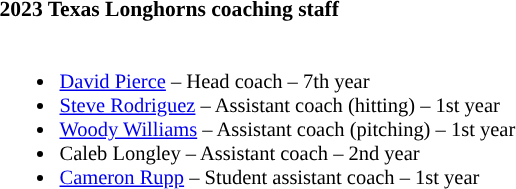<table class="toccolours" style="border-collapse:collapse; font-size:90%;">
<tr>
<td colspan="1"><strong>2023 Texas Longhorns coaching staff</strong></td>
</tr>
<tr>
<td style="text-align: left; font-size: 95%;" valign="top"><br><ul><li><a href='#'>David Pierce</a> – Head coach – 7th year</li><li><a href='#'>Steve Rodriguez</a> – Assistant coach (hitting) – 1st year</li><li><a href='#'>Woody Williams</a> – Assistant coach (pitching) – 1st year</li><li>Caleb Longley – Assistant coach – 2nd year</li><li><a href='#'>Cameron Rupp</a> – Student assistant coach – 1st year</li></ul></td>
</tr>
</table>
